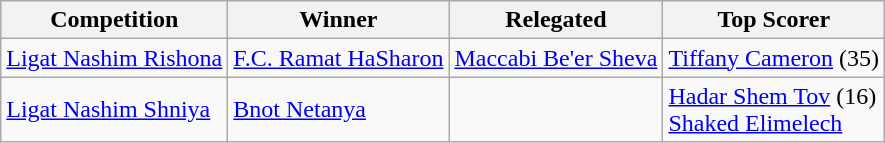<table class="wikitable">
<tr>
<th>Competition</th>
<th>Winner</th>
<th>Relegated</th>
<th>Top Scorer</th>
</tr>
<tr>
<td><a href='#'>Ligat Nashim Rishona</a></td>
<td><a href='#'>F.C. Ramat HaSharon</a></td>
<td><a href='#'>Maccabi Be'er Sheva</a></td>
<td><a href='#'>Tiffany Cameron</a> (35)</td>
</tr>
<tr>
<td><a href='#'>Ligat Nashim Shniya</a></td>
<td><a href='#'>Bnot Netanya</a></td>
<td></td>
<td><a href='#'>Hadar Shem Tov</a> (16) <br><a href='#'>Shaked Elimelech</a></td>
</tr>
</table>
